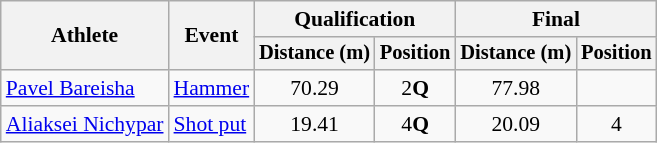<table class=wikitable style="font-size:90%">
<tr>
<th rowspan="2">Athlete</th>
<th rowspan="2">Event</th>
<th colspan="2">Qualification</th>
<th colspan="2">Final</th>
</tr>
<tr style="font-size:95%">
<th>Distance (m)</th>
<th>Position</th>
<th>Distance (m)</th>
<th>Position</th>
</tr>
<tr align=center>
<td align=left><a href='#'>Pavel Bareisha</a></td>
<td align=left><a href='#'>Hammer</a></td>
<td>70.29</td>
<td>2<strong>Q</strong></td>
<td>77.98</td>
<td></td>
</tr>
<tr align=center>
<td align=left><a href='#'>Aliaksei Nichypar</a></td>
<td align=left><a href='#'>Shot put</a></td>
<td>19.41</td>
<td>4<strong>Q</strong></td>
<td>20.09</td>
<td>4</td>
</tr>
</table>
